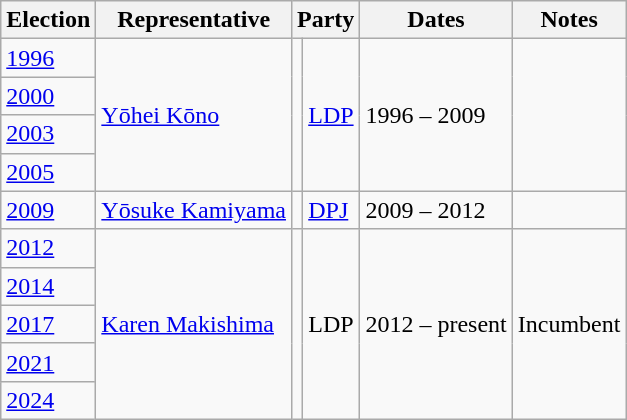<table class=wikitable>
<tr valign=bottom>
<th>Election</th>
<th>Representative</th>
<th colspan="2">Party</th>
<th>Dates</th>
<th>Notes</th>
</tr>
<tr>
<td><a href='#'>1996</a></td>
<td rowspan="4"><a href='#'>Yōhei Kōno</a></td>
<td rowspan="4" bgcolor=></td>
<td rowspan="4"><a href='#'>LDP</a></td>
<td rowspan="4">1996 – 2009</td>
<td rowspan="4"></td>
</tr>
<tr>
<td><a href='#'>2000</a></td>
</tr>
<tr>
<td><a href='#'>2003</a></td>
</tr>
<tr>
<td><a href='#'>2005</a></td>
</tr>
<tr>
<td><a href='#'>2009</a></td>
<td><a href='#'>Yōsuke Kamiyama</a></td>
<td bgcolor=></td>
<td><a href='#'>DPJ</a></td>
<td>2009 – 2012</td>
<td></td>
</tr>
<tr>
<td><a href='#'>2012</a></td>
<td rowspan="5"><a href='#'>Karen Makishima</a></td>
<td rowspan="5" bgcolor=></td>
<td rowspan="5">LDP</td>
<td rowspan="5">2012 – present</td>
<td rowspan="5">Incumbent</td>
</tr>
<tr>
<td><a href='#'>2014</a></td>
</tr>
<tr>
<td><a href='#'>2017</a></td>
</tr>
<tr>
<td><a href='#'>2021</a></td>
</tr>
<tr>
<td><a href='#'>2024</a></td>
</tr>
</table>
